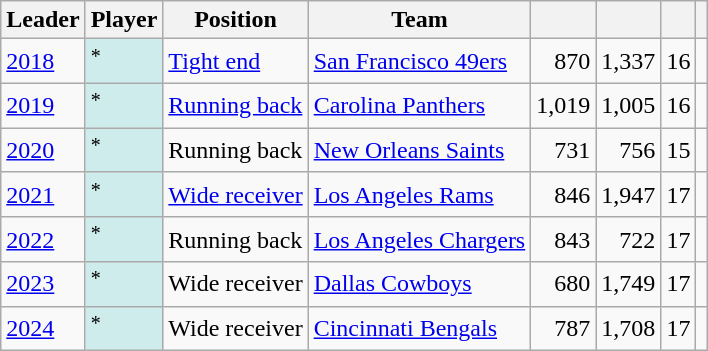<table class="plainrowheaders sortable wikitable">
<tr>
<th scope="col">Leader</th>
<th scope="col">Player</th>
<th scope="col">Position</th>
<th scope="col">Team</th>
<th scope="col"></th>
<th scope="col"></th>
<th scope="col"></th>
<th scope="col" class="unsortable"></th>
</tr>
<tr>
<td><a href='#'>2018</a></td>
<td style="background:#cfecec;"><sup>*</sup></td>
<td><a href='#'>Tight end</a></td>
<td><a href='#'>San Francisco 49ers</a></td>
<td style="text-align:right">870</td>
<td style="text-align:right">1,337</td>
<td style="text-align:right">16</td>
<td style="text-align:center"></td>
</tr>
<tr>
<td><a href='#'>2019</a></td>
<td style="background:#cfecec;"><sup>*</sup></td>
<td><a href='#'>Running back</a></td>
<td><a href='#'>Carolina Panthers</a></td>
<td style="text-align:right">1,019</td>
<td style="text-align:right">1,005</td>
<td style="text-align:right">16</td>
<td style="text-align:center"></td>
</tr>
<tr>
<td><a href='#'>2020</a></td>
<td style="background:#cfecec;"><sup>*</sup></td>
<td>Running back</td>
<td><a href='#'>New Orleans Saints</a></td>
<td style="text-align:right">731</td>
<td style="text-align:right">756</td>
<td style="text-align:right">15</td>
<td style="text-align:center"></td>
</tr>
<tr>
<td><a href='#'>2021</a></td>
<td style="background:#cfecec;"><sup>*</sup></td>
<td><a href='#'>Wide receiver</a></td>
<td><a href='#'>Los Angeles Rams</a></td>
<td style="text-align:right">846</td>
<td style="text-align:right">1,947</td>
<td style="text-align:right">17</td>
<td style="text-align:center"></td>
</tr>
<tr>
<td><a href='#'>2022</a></td>
<td style="background:#cfecec;"><sup>*</sup></td>
<td>Running back</td>
<td><a href='#'>Los Angeles Chargers</a></td>
<td style="text-align:right">843</td>
<td style="text-align:right">722</td>
<td style="text-align:right">17</td>
<td style="text-align:center"></td>
</tr>
<tr>
<td><a href='#'>2023</a></td>
<td style="background:#cfecec;"><sup>*</sup></td>
<td>Wide receiver</td>
<td><a href='#'>Dallas Cowboys</a></td>
<td style="text-align:right">680</td>
<td style="text-align:right">1,749</td>
<td style="text-align:right">17</td>
<td style="text-align:center"></td>
</tr>
<tr>
<td><a href='#'>2024</a></td>
<td style="background:#cfecec;"><sup>*</sup></td>
<td>Wide receiver</td>
<td><a href='#'>Cincinnati Bengals</a></td>
<td style="text-align:right">787</td>
<td style="text-align:right">1,708</td>
<td style="text-align:right">17</td>
<td style="text-align:center"></td>
</tr>
</table>
